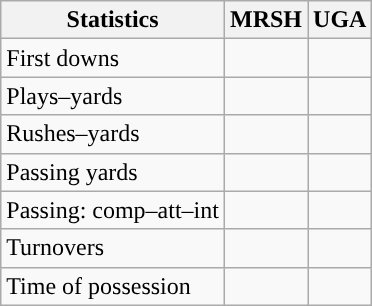<table class="wikitable" style="float:left">
<tr>
<th>Statistics</th>
<th>MRSH</th>
<th>UGA</th>
</tr>
<tr>
<td>First downs</td>
<td></td>
<td></td>
</tr>
<tr>
<td>Plays–yards</td>
<td></td>
<td></td>
</tr>
<tr>
<td>Rushes–yards</td>
<td></td>
<td></td>
</tr>
<tr>
<td>Passing yards</td>
<td></td>
<td></td>
</tr>
<tr>
<td>Passing: comp–att–int</td>
<td></td>
<td></td>
</tr>
<tr>
<td>Turnovers</td>
<td></td>
<td></td>
</tr>
<tr>
<td>Time of possession</td>
<td></td>
<td></td>
</tr>
</table>
